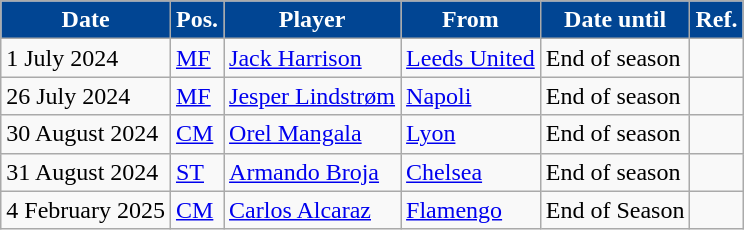<table class="wikitable plainrowheaders sortable">
<tr>
<th style="background:#014593; color:white;">Date</th>
<th style="background:#014593; color:white;">Pos.</th>
<th style="background:#014593; color:white;">Player</th>
<th style="background:#014593; color:white;">From</th>
<th style="background:#014593; color:white;">Date until</th>
<th style="background:#014593; color:white;">Ref.</th>
</tr>
<tr>
<td>1 July 2024</td>
<td><a href='#'>MF</a></td>
<td> <a href='#'>Jack Harrison</a></td>
<td> <a href='#'>Leeds United</a></td>
<td>End of season</td>
<td></td>
</tr>
<tr>
<td>26 July 2024</td>
<td><a href='#'>MF</a></td>
<td> <a href='#'>Jesper Lindstrøm</a></td>
<td> <a href='#'>Napoli</a></td>
<td>End of season</td>
<td></td>
</tr>
<tr>
<td>30 August 2024</td>
<td><a href='#'>CM</a></td>
<td> <a href='#'>Orel Mangala</a></td>
<td> <a href='#'>Lyon</a></td>
<td>End of season</td>
<td></td>
</tr>
<tr>
<td>31 August 2024</td>
<td><a href='#'>ST</a></td>
<td> <a href='#'>Armando Broja</a></td>
<td> <a href='#'>Chelsea</a></td>
<td>End of season</td>
<td></td>
</tr>
<tr>
<td>4 February 2025</td>
<td><a href='#'>CM</a></td>
<td> <a href='#'>Carlos Alcaraz</a></td>
<td> <a href='#'>Flamengo</a></td>
<td>End of Season</td>
<td></td>
</tr>
</table>
